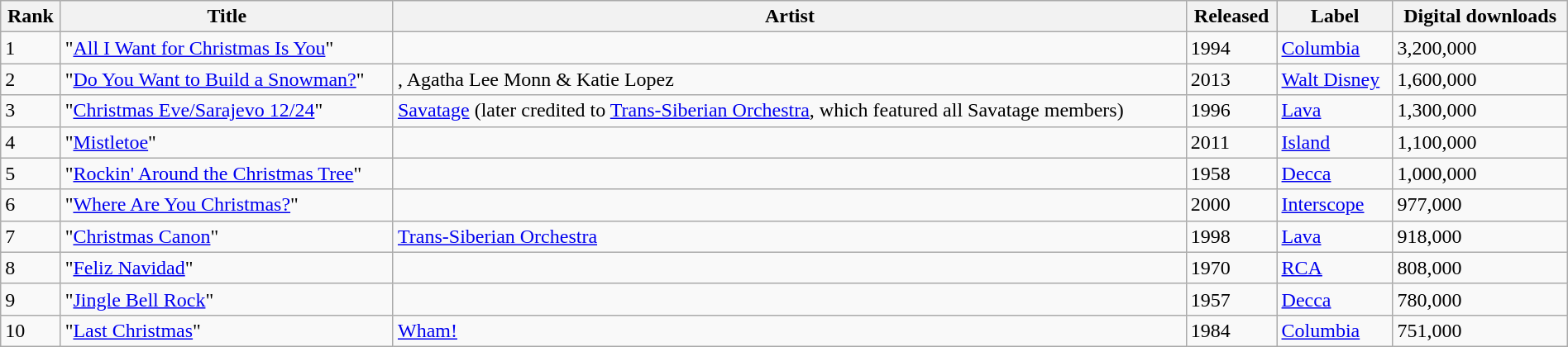<table class="wikitable sortable"  style="width:100%">
<tr>
<th>Rank</th>
<th>Title</th>
<th>Artist</th>
<th>Released</th>
<th>Label</th>
<th>Digital downloads</th>
</tr>
<tr>
<td>1</td>
<td>"<a href='#'>All I Want for Christmas Is You</a>"</td>
<td></td>
<td>1994</td>
<td><a href='#'>Columbia</a></td>
<td>3,200,000</td>
</tr>
<tr>
<td>2</td>
<td>"<a href='#'>Do You Want to Build a Snowman?</a>"</td>
<td>, Agatha Lee Monn & Katie Lopez</td>
<td>2013</td>
<td><a href='#'>Walt Disney</a></td>
<td>1,600,000</td>
</tr>
<tr>
<td>3</td>
<td>"<a href='#'>Christmas Eve/Sarajevo 12/24</a>"</td>
<td><a href='#'>Savatage</a> (later credited to <a href='#'>Trans-Siberian Orchestra</a>, which featured all Savatage members)</td>
<td>1996</td>
<td><a href='#'>Lava</a></td>
<td>1,300,000</td>
</tr>
<tr>
<td>4</td>
<td>"<a href='#'>Mistletoe</a>"</td>
<td></td>
<td>2011</td>
<td><a href='#'>Island</a></td>
<td>1,100,000</td>
</tr>
<tr>
<td>5</td>
<td>"<a href='#'>Rockin' Around the Christmas Tree</a>"</td>
<td></td>
<td>1958</td>
<td><a href='#'>Decca</a></td>
<td>1,000,000</td>
</tr>
<tr>
<td>6</td>
<td>"<a href='#'>Where Are You Christmas?</a>"</td>
<td></td>
<td>2000</td>
<td><a href='#'>Interscope</a></td>
<td>977,000</td>
</tr>
<tr>
<td>7</td>
<td>"<a href='#'>Christmas Canon</a>"</td>
<td><a href='#'>Trans-Siberian Orchestra</a></td>
<td>1998</td>
<td><a href='#'>Lava</a></td>
<td>918,000</td>
</tr>
<tr>
<td>8</td>
<td>"<a href='#'>Feliz Navidad</a>"</td>
<td></td>
<td>1970</td>
<td><a href='#'>RCA</a></td>
<td>808,000</td>
</tr>
<tr>
<td>9</td>
<td>"<a href='#'>Jingle Bell Rock</a>"</td>
<td></td>
<td>1957</td>
<td><a href='#'>Decca</a></td>
<td>780,000</td>
</tr>
<tr>
<td>10</td>
<td>"<a href='#'>Last Christmas</a>"</td>
<td><a href='#'>Wham!</a></td>
<td>1984</td>
<td><a href='#'>Columbia</a></td>
<td>751,000</td>
</tr>
</table>
